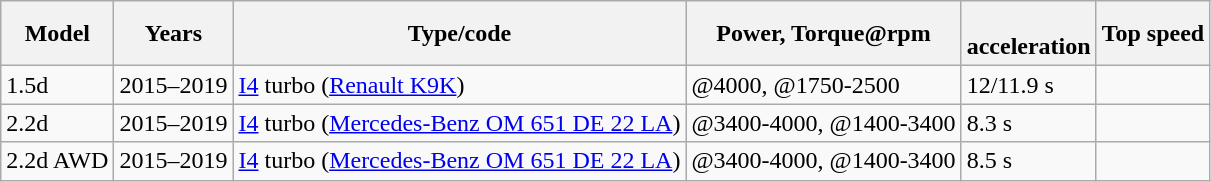<table class="wikitable sortable collapsible">
<tr>
<th>Model</th>
<th>Years</th>
<th>Type/code</th>
<th>Power, Torque@rpm</th>
<th><br>acceleration</th>
<th>Top speed</th>
</tr>
<tr>
<td>1.5d</td>
<td>2015–2019</td>
<td> <a href='#'>I4</a> turbo (<a href='#'>Renault K9K</a>)</td>
<td>@4000, @1750-2500</td>
<td>12/11.9 s</td>
<td></td>
</tr>
<tr>
<td>2.2d</td>
<td>2015–2019</td>
<td> <a href='#'>I4</a> turbo (<a href='#'>Mercedes-Benz OM 651 DE 22 LA</a>)</td>
<td>@3400-4000, @1400-3400</td>
<td>8.3 s</td>
<td></td>
</tr>
<tr>
<td>2.2d AWD</td>
<td>2015–2019</td>
<td> <a href='#'>I4</a> turbo (<a href='#'>Mercedes-Benz OM 651 DE 22 LA</a>)</td>
<td>@3400-4000, @1400-3400</td>
<td>8.5 s</td>
<td></td>
</tr>
</table>
